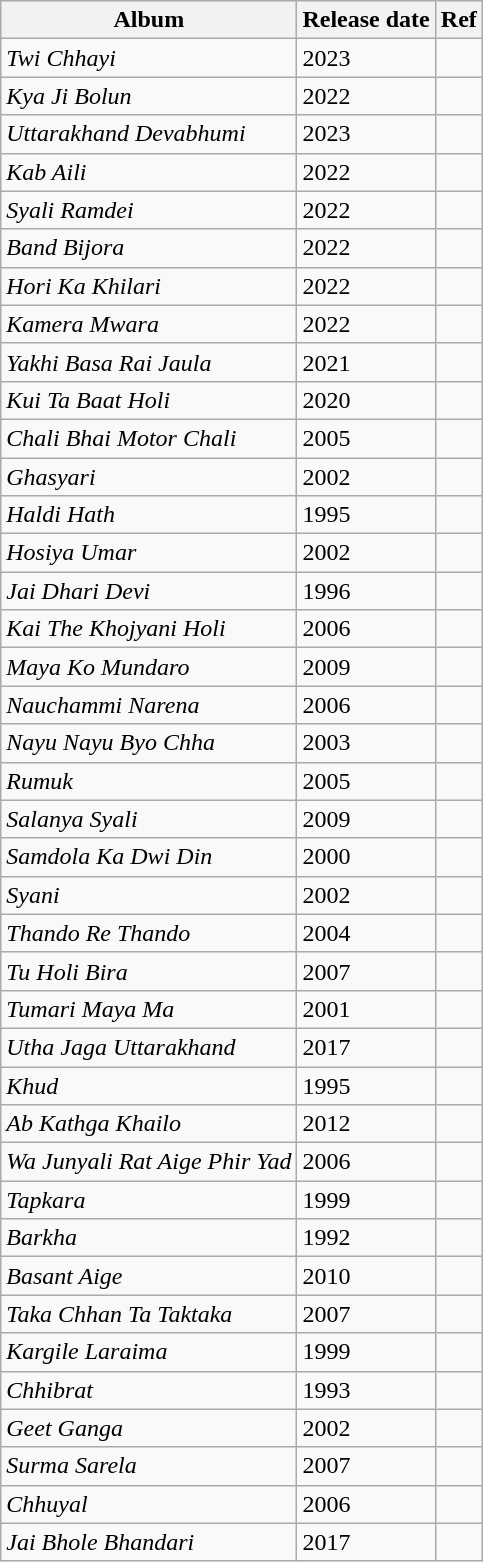<table class="wikitable sortable">
<tr>
<th>Album</th>
<th>Release date</th>
<th>Ref</th>
</tr>
<tr>
<td><em>Twi Chhayi</em></td>
<td>2023</td>
<td></td>
</tr>
<tr>
<td><em>Kya Ji Bolun</em></td>
<td>2022</td>
<td></td>
</tr>
<tr>
<td><em>Uttarakhand Devabhumi</em></td>
<td>2023</td>
<td></td>
</tr>
<tr>
<td><em>Kab Aili</em></td>
<td>2022</td>
<td></td>
</tr>
<tr>
<td><em>Syali Ramdei</em></td>
<td>2022</td>
<td></td>
</tr>
<tr>
<td><em>Band Bijora</em></td>
<td>2022</td>
<td></td>
</tr>
<tr>
<td><em>Hori Ka Khilari</em></td>
<td>2022</td>
<td></td>
</tr>
<tr>
<td><em>Kamera Mwara</em></td>
<td>2022</td>
<td></td>
</tr>
<tr>
<td><em>Yakhi Basa Rai Jaula</em></td>
<td>2021</td>
<td></td>
</tr>
<tr>
<td><em>Kui Ta Baat Holi</em></td>
<td>2020</td>
<td></td>
</tr>
<tr>
<td><em>Chali Bhai Motor Chali</em></td>
<td>2005</td>
<td></td>
</tr>
<tr>
<td><em>Ghasyari</em></td>
<td>2002</td>
<td></td>
</tr>
<tr>
<td><em>Haldi Hath</em></td>
<td>1995</td>
<td></td>
</tr>
<tr>
<td><em>Hosiya Umar</em></td>
<td>2002</td>
<td></td>
</tr>
<tr>
<td><em>Jai Dhari Devi</em></td>
<td>1996</td>
<td></td>
</tr>
<tr>
<td><em>Kai The Khojyani Holi</em></td>
<td>2006</td>
<td></td>
</tr>
<tr>
<td><em>Maya Ko Mundaro</em></td>
<td>2009</td>
<td></td>
</tr>
<tr>
<td><em>Nauchammi Narena</em></td>
<td>2006</td>
<td></td>
</tr>
<tr>
<td><em>Nayu Nayu Byo Chha</em></td>
<td>2003</td>
<td></td>
</tr>
<tr>
<td><em>Rumuk</em></td>
<td>2005</td>
<td></td>
</tr>
<tr>
<td><em>Salanya Syali</em></td>
<td>2009</td>
<td></td>
</tr>
<tr>
<td><em>Samdola Ka Dwi Din</em></td>
<td>2000</td>
<td></td>
</tr>
<tr>
<td><em>Syani</em></td>
<td>2002</td>
<td></td>
</tr>
<tr>
<td><em>Thando Re Thando</em></td>
<td>2004</td>
<td></td>
</tr>
<tr>
<td><em>Tu Holi Bira</em></td>
<td>2007</td>
<td></td>
</tr>
<tr>
<td><em>Tumari Maya Ma</em></td>
<td>2001</td>
<td></td>
</tr>
<tr>
<td><em>Utha Jaga Uttarakhand</em></td>
<td>2017</td>
<td></td>
</tr>
<tr>
<td><em>Khud</em></td>
<td>1995</td>
<td></td>
</tr>
<tr>
<td><em>Ab Kathga Khailo</em></td>
<td>2012</td>
<td></td>
</tr>
<tr>
<td><em>Wa Junyali Rat Aige Phir Yad</em></td>
<td>2006</td>
<td></td>
</tr>
<tr>
<td><em>Tapkara</em></td>
<td>1999</td>
<td></td>
</tr>
<tr>
<td><em>Barkha</em></td>
<td>1992</td>
<td></td>
</tr>
<tr>
<td><em>Basant Aige</em></td>
<td>2010</td>
<td></td>
</tr>
<tr>
<td><em>Taka Chhan Ta Taktaka</em></td>
<td>2007</td>
<td></td>
</tr>
<tr>
<td><em>Kargile Laraima</em></td>
<td>1999</td>
<td></td>
</tr>
<tr>
<td><em>Chhibrat</em></td>
<td>1993</td>
<td></td>
</tr>
<tr>
<td><em>Geet Ganga</em></td>
<td>2002</td>
<td></td>
</tr>
<tr>
<td><em>Surma Sarela</em></td>
<td>2007</td>
<td></td>
</tr>
<tr>
<td><em>Chhuyal</em></td>
<td>2006</td>
<td></td>
</tr>
<tr>
<td><em>Jai Bhole Bhandari</em></td>
<td>2017</td>
<td></td>
</tr>
</table>
